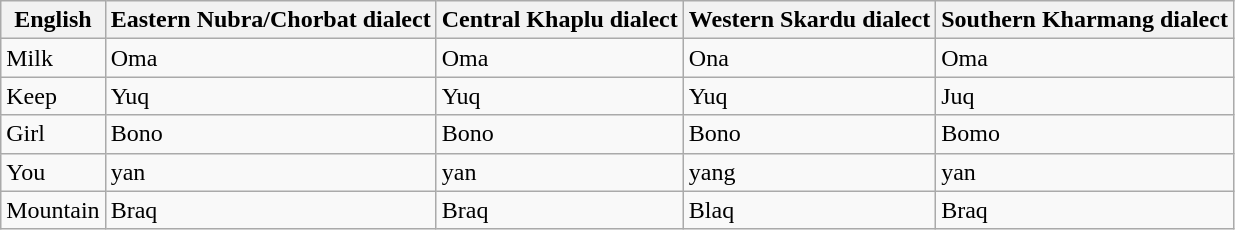<table class="wikitable">
<tr>
<th>English</th>
<th>Eastern Nubra/Chorbat dialect</th>
<th>Central Khaplu dialect</th>
<th>Western Skardu dialect</th>
<th>Southern Kharmang dialect</th>
</tr>
<tr>
<td>Milk</td>
<td>Oma</td>
<td>Oma</td>
<td>Ona</td>
<td>Oma</td>
</tr>
<tr>
<td>Keep</td>
<td>Yuq</td>
<td>Yuq</td>
<td>Yuq</td>
<td>Juq</td>
</tr>
<tr>
<td>Girl</td>
<td>Bono</td>
<td>Bono</td>
<td>Bono</td>
<td>Bomo</td>
</tr>
<tr>
<td>You</td>
<td>yan</td>
<td>yan</td>
<td>yang</td>
<td>yan</td>
</tr>
<tr>
<td>Mountain</td>
<td>Braq</td>
<td>Braq</td>
<td>Blaq</td>
<td>Braq</td>
</tr>
</table>
